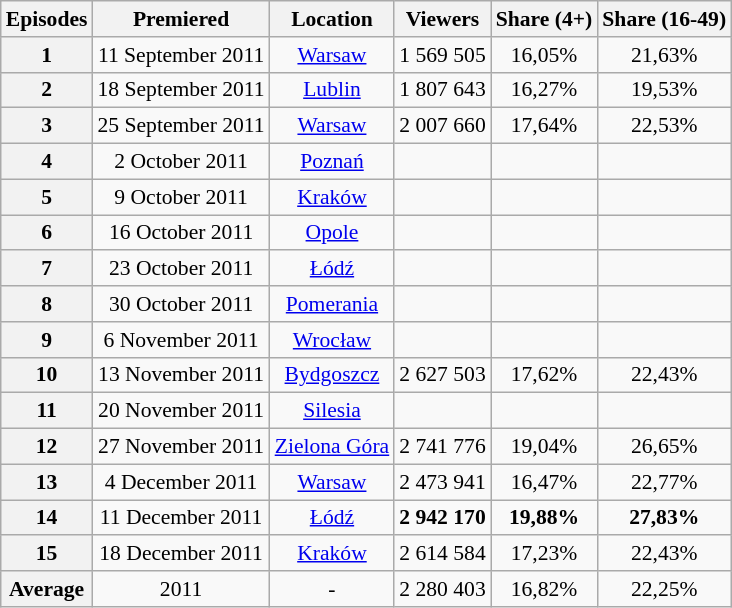<table class="wikitable" style="font-size:90%; text-align:center">
<tr>
<th>Episodes</th>
<th>Premiered</th>
<th>Location</th>
<th>Viewers</th>
<th>Share (4+)</th>
<th>Share (16-49)</th>
</tr>
<tr>
<th>1</th>
<td>11 September 2011</td>
<td><a href='#'>Warsaw</a></td>
<td>1 569 505</td>
<td>16,05%</td>
<td>21,63%</td>
</tr>
<tr>
<th>2</th>
<td>18 September 2011</td>
<td><a href='#'>Lublin</a></td>
<td>1 807 643</td>
<td>16,27%</td>
<td>19,53%</td>
</tr>
<tr>
<th>3</th>
<td>25 September 2011</td>
<td><a href='#'>Warsaw</a></td>
<td>2 007 660</td>
<td>17,64%</td>
<td>22,53%</td>
</tr>
<tr>
<th>4</th>
<td>2 October 2011</td>
<td><a href='#'>Poznań</a></td>
<td></td>
<td></td>
<td></td>
</tr>
<tr>
<th>5</th>
<td>9 October 2011</td>
<td><a href='#'>Kraków</a></td>
<td></td>
<td></td>
<td></td>
</tr>
<tr>
<th>6</th>
<td>16 October 2011</td>
<td><a href='#'>Opole</a></td>
<td></td>
<td></td>
<td></td>
</tr>
<tr>
<th>7</th>
<td>23 October 2011</td>
<td><a href='#'>Łódź</a></td>
<td></td>
<td></td>
<td></td>
</tr>
<tr>
<th>8</th>
<td>30 October 2011</td>
<td><a href='#'>Pomerania</a></td>
<td></td>
<td></td>
<td></td>
</tr>
<tr>
<th>9</th>
<td>6 November 2011</td>
<td><a href='#'>Wrocław</a></td>
<td></td>
<td></td>
<td></td>
</tr>
<tr>
<th>10</th>
<td>13 November 2011</td>
<td><a href='#'>Bydgoszcz</a></td>
<td>2 627 503</td>
<td>17,62%</td>
<td>22,43%</td>
</tr>
<tr>
<th>11</th>
<td>20 November 2011</td>
<td><a href='#'>Silesia</a></td>
<td></td>
<td></td>
<td></td>
</tr>
<tr>
<th>12</th>
<td>27 November 2011</td>
<td><a href='#'>Zielona Góra</a></td>
<td>2 741 776</td>
<td>19,04%</td>
<td>26,65%</td>
</tr>
<tr>
<th>13</th>
<td>4 December 2011</td>
<td><a href='#'>Warsaw</a></td>
<td>2 473 941</td>
<td>16,47%</td>
<td>22,77%</td>
</tr>
<tr>
<th>14</th>
<td>11 December 2011</td>
<td><a href='#'>Łódź</a></td>
<td><strong>2 942 170</strong></td>
<td><strong>19,88%</strong></td>
<td><strong>27,83%</strong></td>
</tr>
<tr>
<th>15</th>
<td>18 December 2011</td>
<td><a href='#'>Kraków</a></td>
<td>2 614 584</td>
<td>17,23%</td>
<td>22,43%</td>
</tr>
<tr>
<th>Average</th>
<td>2011</td>
<td>-</td>
<td>2 280 403</td>
<td>16,82%</td>
<td>22,25%</td>
</tr>
</table>
